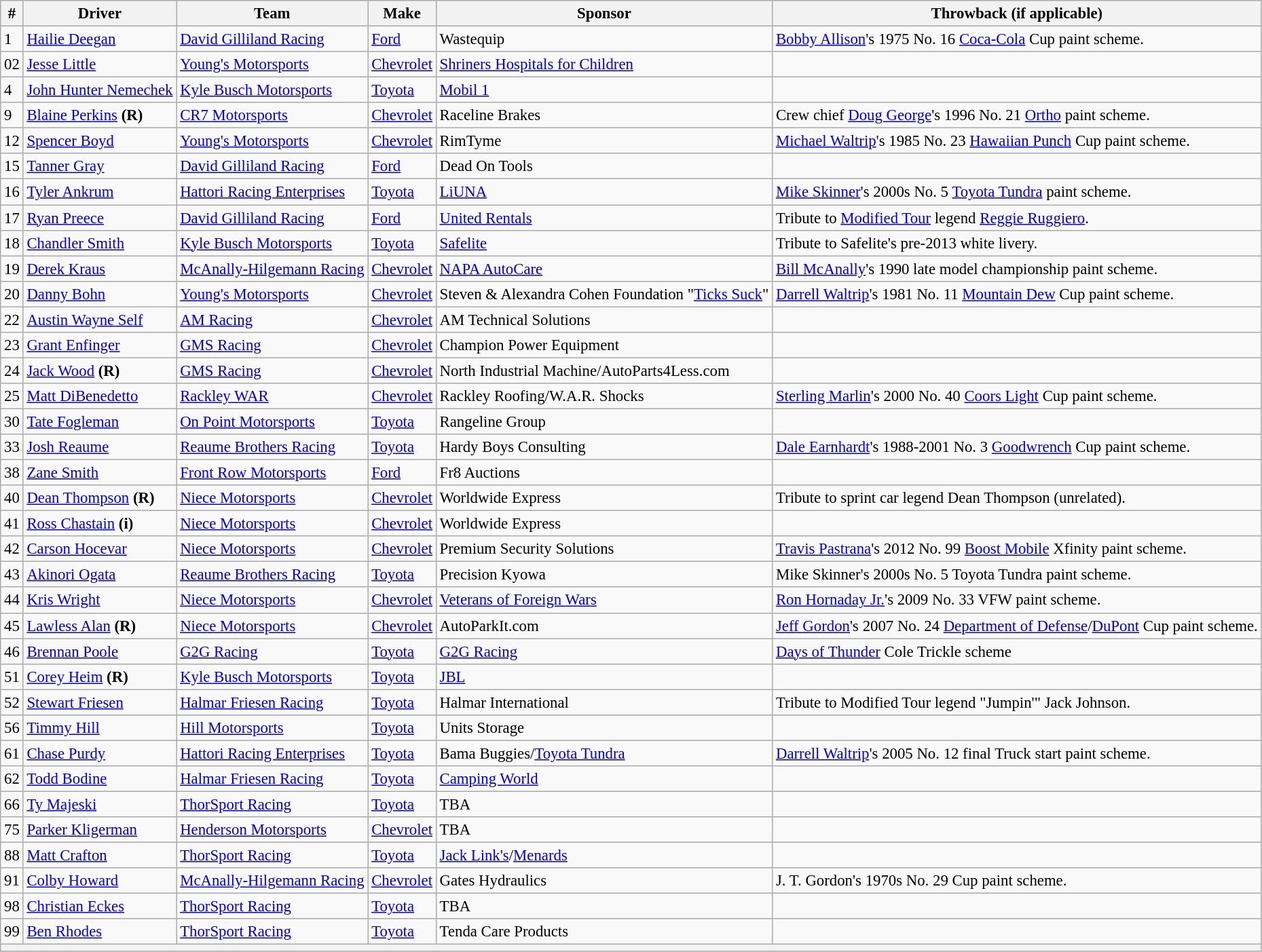<table class="wikitable" style="font-size:95%">
<tr>
<th>#</th>
<th>Driver</th>
<th>Team</th>
<th>Make</th>
<th>Sponsor</th>
<th>Throwback (if applicable)</th>
</tr>
<tr>
<td>1</td>
<td><a href='#'>Hailie Deegan</a></td>
<td><a href='#'>David Gilliland Racing</a></td>
<td><a href='#'>Ford</a></td>
<td>Wastequip</td>
<td><a href='#'>Bobby Allison</a>'s 1975 No. 16 <a href='#'>Coca-Cola</a> Cup paint scheme.</td>
</tr>
<tr>
<td>02</td>
<td><a href='#'>Jesse Little</a></td>
<td><a href='#'>Young's Motorsports</a></td>
<td><a href='#'>Chevrolet</a></td>
<td><a href='#'>Shriners Hospitals for Children</a></td>
<td></td>
</tr>
<tr>
<td>4</td>
<td><a href='#'>John Hunter Nemechek</a></td>
<td><a href='#'>Kyle Busch Motorsports</a></td>
<td><a href='#'>Toyota</a></td>
<td><a href='#'>Mobil 1</a></td>
<td></td>
</tr>
<tr>
<td>9</td>
<td><a href='#'>Blaine Perkins</a> <strong>(R)</strong></td>
<td><a href='#'>CR7 Motorsports</a></td>
<td><a href='#'>Chevrolet</a></td>
<td>Raceline Brakes</td>
<td>Crew chief <a href='#'>Doug George</a>'s 1996 No. 21 <a href='#'>Ortho</a> paint scheme.</td>
</tr>
<tr>
<td>12</td>
<td><a href='#'>Spencer Boyd</a></td>
<td><a href='#'>Young's Motorsports</a></td>
<td><a href='#'>Chevrolet</a></td>
<td>RimTyme</td>
<td><a href='#'>Michael Waltrip</a>'s 1985 No. 23 <a href='#'>Hawaiian Punch</a> Cup paint scheme.</td>
</tr>
<tr>
<td>15</td>
<td><a href='#'>Tanner Gray</a></td>
<td><a href='#'>David Gilliland Racing</a></td>
<td><a href='#'>Ford</a></td>
<td>Dead On Tools</td>
<td></td>
</tr>
<tr>
<td>16</td>
<td><a href='#'>Tyler Ankrum</a></td>
<td><a href='#'>Hattori Racing Enterprises</a></td>
<td><a href='#'>Toyota</a></td>
<td><a href='#'>LiUNA</a></td>
<td><a href='#'>Mike Skinner</a>'s 2000s No. 5 <a href='#'>Toyota Tundra</a> paint scheme.</td>
</tr>
<tr>
<td>17</td>
<td><a href='#'>Ryan Preece</a></td>
<td><a href='#'>David Gilliland Racing</a></td>
<td><a href='#'>Ford</a></td>
<td><a href='#'>United Rentals</a></td>
<td>Tribute to <a href='#'>Modified Tour</a> legend <a href='#'>Reggie Ruggiero</a>.</td>
</tr>
<tr>
<td>18</td>
<td><a href='#'>Chandler Smith</a></td>
<td><a href='#'>Kyle Busch Motorsports</a></td>
<td><a href='#'>Toyota</a></td>
<td><a href='#'>Safelite</a></td>
<td>Tribute to Safelite's pre-2013 white livery.</td>
</tr>
<tr>
<td>19</td>
<td><a href='#'>Derek Kraus</a></td>
<td><a href='#'>McAnally-Hilgemann Racing</a></td>
<td><a href='#'>Chevrolet</a></td>
<td><a href='#'>NAPA AutoCare</a></td>
<td><a href='#'>Bill McAnally</a>'s 1990 late model championship paint scheme.</td>
</tr>
<tr>
<td>20</td>
<td><a href='#'>Danny Bohn</a></td>
<td><a href='#'>Young's Motorsports</a></td>
<td><a href='#'>Chevrolet</a></td>
<td>Steven & Alexandra Cohen Foundation "<a href='#'>Ticks Suck</a>"</td>
<td><a href='#'>Darrell Waltrip</a>'s 1981 No. 11 <a href='#'>Mountain Dew</a> Cup paint scheme.</td>
</tr>
<tr>
<td>22</td>
<td><a href='#'>Austin Wayne Self</a></td>
<td><a href='#'>AM Racing</a></td>
<td><a href='#'>Chevrolet</a></td>
<td>AM Technical Solutions</td>
<td></td>
</tr>
<tr>
<td>23</td>
<td><a href='#'>Grant Enfinger</a></td>
<td><a href='#'>GMS Racing</a></td>
<td><a href='#'>Chevrolet</a></td>
<td>Champion Power Equipment</td>
<td></td>
</tr>
<tr>
<td>24</td>
<td><a href='#'>Jack Wood</a> <strong>(R)</strong></td>
<td><a href='#'>GMS Racing</a></td>
<td><a href='#'>Chevrolet</a></td>
<td>North Industrial Machine/AutoParts4Less.com</td>
<td></td>
</tr>
<tr>
<td>25</td>
<td><a href='#'>Matt DiBenedetto</a></td>
<td><a href='#'>Rackley WAR</a></td>
<td><a href='#'>Chevrolet</a></td>
<td>Rackley Roofing/W.A.R. Shocks</td>
<td><a href='#'>Sterling Marlin</a>'s 2000 No. 40 <a href='#'>Coors Light</a> Cup paint scheme.</td>
</tr>
<tr>
<td>30</td>
<td><a href='#'>Tate Fogleman</a></td>
<td><a href='#'>On Point Motorsports</a></td>
<td><a href='#'>Toyota</a></td>
<td>Rangeline Group</td>
<td></td>
</tr>
<tr>
<td>33</td>
<td><a href='#'>Josh Reaume</a></td>
<td><a href='#'>Reaume Brothers Racing</a></td>
<td><a href='#'>Toyota</a></td>
<td>Hardy Boys Consulting</td>
<td><a href='#'>Dale Earnhardt</a>'s 1988-2001 No. 3 <a href='#'>Goodwrench</a> Cup paint scheme.</td>
</tr>
<tr>
<td>38</td>
<td><a href='#'>Zane Smith</a></td>
<td><a href='#'>Front Row Motorsports</a></td>
<td><a href='#'>Ford</a></td>
<td>Fr8 Auctions</td>
<td></td>
</tr>
<tr>
<td>40</td>
<td><a href='#'>Dean Thompson</a> <strong>(R)</strong></td>
<td><a href='#'>Niece Motorsports</a></td>
<td><a href='#'>Chevrolet</a></td>
<td>Worldwide Express</td>
<td>Tribute to sprint car legend Dean Thompson (unrelated).</td>
</tr>
<tr>
<td>41</td>
<td><a href='#'>Ross Chastain</a> <strong>(i)</strong></td>
<td><a href='#'>Niece Motorsports</a></td>
<td><a href='#'>Chevrolet</a></td>
<td>Worldwide Express</td>
<td></td>
</tr>
<tr>
<td>42</td>
<td><a href='#'>Carson Hocevar</a></td>
<td><a href='#'>Niece Motorsports</a></td>
<td><a href='#'>Chevrolet</a></td>
<td>Premium Security Solutions</td>
<td><a href='#'>Travis Pastrana</a>'s 2012 No. 99 <a href='#'>Boost Mobile</a> Xfinity paint scheme.</td>
</tr>
<tr>
<td>43</td>
<td><a href='#'>Akinori Ogata</a></td>
<td><a href='#'>Reaume Brothers Racing</a></td>
<td><a href='#'>Toyota</a></td>
<td>Precision Kyowa</td>
<td>Mike Skinner's 2000s No. 5 Toyota Tundra paint scheme.</td>
</tr>
<tr>
<td>44</td>
<td><a href='#'>Kris Wright</a></td>
<td><a href='#'>Niece Motorsports</a></td>
<td><a href='#'>Chevrolet</a></td>
<td><a href='#'>Veterans of Foreign Wars</a></td>
<td><a href='#'>Ron Hornaday Jr.</a>'s 2009 No. 33 VFW paint scheme.</td>
</tr>
<tr>
<td>45</td>
<td><a href='#'>Lawless Alan</a> <strong>(R)</strong></td>
<td><a href='#'>Niece Motorsports</a></td>
<td><a href='#'>Chevrolet</a></td>
<td>AutoParkIt.com</td>
<td><a href='#'>Jeff Gordon</a>'s 2007 No. 24 <a href='#'>Department of Defense</a>/<a href='#'>DuPont</a> Cup paint scheme.</td>
</tr>
<tr>
<td>46</td>
<td><a href='#'>Brennan Poole</a></td>
<td><a href='#'>G2G Racing</a></td>
<td><a href='#'>Toyota</a></td>
<td><a href='#'>G2G Racing</a></td>
<td><a href='#'>Days of Thunder</a> Cole Trickle scheme</td>
</tr>
<tr>
<td>51</td>
<td><a href='#'>Corey Heim</a> <strong>(R)</strong></td>
<td><a href='#'>Kyle Busch Motorsports</a></td>
<td><a href='#'>Toyota</a></td>
<td><a href='#'>JBL</a></td>
<td></td>
</tr>
<tr>
<td>52</td>
<td><a href='#'>Stewart Friesen</a></td>
<td><a href='#'>Halmar Friesen Racing</a></td>
<td><a href='#'>Toyota</a></td>
<td>Halmar International</td>
<td>Tribute to Modified Tour legend "Jumpin'" Jack Johnson.</td>
</tr>
<tr>
<td>56</td>
<td><a href='#'>Timmy Hill</a></td>
<td><a href='#'>Hill Motorsports</a></td>
<td><a href='#'>Toyota</a></td>
<td>Units Storage</td>
<td></td>
</tr>
<tr>
<td>61</td>
<td><a href='#'>Chase Purdy</a></td>
<td><a href='#'>Hattori Racing Enterprises</a></td>
<td><a href='#'>Toyota</a></td>
<td>Bama Buggies/<a href='#'>Toyota Tundra</a></td>
<td><a href='#'>Darrell Waltrip</a>'s 2005 No. 12 final Truck start paint scheme.</td>
</tr>
<tr>
<td>62</td>
<td><a href='#'>Todd Bodine</a></td>
<td><a href='#'>Halmar Friesen Racing</a></td>
<td><a href='#'>Toyota</a></td>
<td><a href='#'>Camping World</a></td>
<td></td>
</tr>
<tr>
<td>66</td>
<td><a href='#'>Ty Majeski</a></td>
<td><a href='#'>ThorSport Racing</a></td>
<td><a href='#'>Toyota</a></td>
<td>TBA</td>
<td></td>
</tr>
<tr>
<td>75</td>
<td><a href='#'>Parker Kligerman</a></td>
<td><a href='#'>Henderson Motorsports</a></td>
<td><a href='#'>Chevrolet</a></td>
<td>TBA</td>
<td></td>
</tr>
<tr>
<td>88</td>
<td><a href='#'>Matt Crafton</a></td>
<td><a href='#'>ThorSport Racing</a></td>
<td><a href='#'>Toyota</a></td>
<td><a href='#'>Jack Link's</a>/<a href='#'>Menards</a></td>
<td></td>
</tr>
<tr>
<td>91</td>
<td><a href='#'>Colby Howard</a></td>
<td><a href='#'>McAnally-Hilgemann Racing</a></td>
<td><a href='#'>Chevrolet</a></td>
<td>Gates Hydraulics</td>
<td>J. T. Gordon's 1970s No. 29 Cup paint scheme.</td>
</tr>
<tr>
<td>98</td>
<td><a href='#'>Christian Eckes</a></td>
<td><a href='#'>ThorSport Racing</a></td>
<td><a href='#'>Toyota</a></td>
<td>TBA</td>
<td></td>
</tr>
<tr>
<td>99</td>
<td><a href='#'>Ben Rhodes</a></td>
<td><a href='#'>ThorSport Racing</a></td>
<td><a href='#'>Toyota</a></td>
<td>Tenda Care Products</td>
<td></td>
</tr>
<tr>
<th colspan="6"></th>
</tr>
</table>
